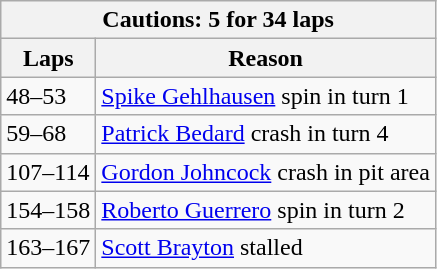<table class="wikitable">
<tr>
<th colspan=2>Cautions: 5 for 34 laps</th>
</tr>
<tr>
<th>Laps</th>
<th>Reason</th>
</tr>
<tr>
<td>48–53</td>
<td><a href='#'>Spike Gehlhausen</a> spin in turn 1</td>
</tr>
<tr>
<td>59–68</td>
<td><a href='#'>Patrick Bedard</a> crash in turn 4</td>
</tr>
<tr>
<td>107–114</td>
<td><a href='#'>Gordon Johncock</a> crash in pit area</td>
</tr>
<tr>
<td>154–158</td>
<td><a href='#'>Roberto Guerrero</a> spin in turn 2</td>
</tr>
<tr>
<td>163–167</td>
<td><a href='#'>Scott Brayton</a> stalled</td>
</tr>
</table>
